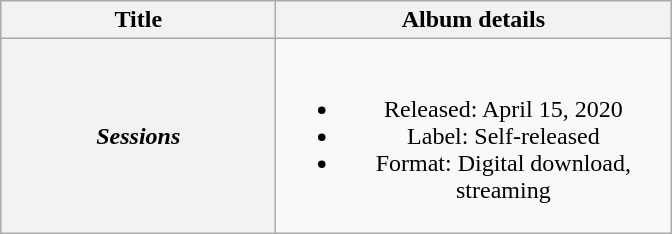<table class="wikitable plainrowheaders" style="text-align:center;">
<tr>
<th scope="col" style="width:11em;">Title</th>
<th scope="col" style="width:16em;">Album details</th>
</tr>
<tr>
<th scope="row"><em>Sessions</em></th>
<td><br><ul><li>Released: April 15, 2020</li><li>Label: Self-released</li><li>Format: Digital download, streaming</li></ul></td>
</tr>
</table>
